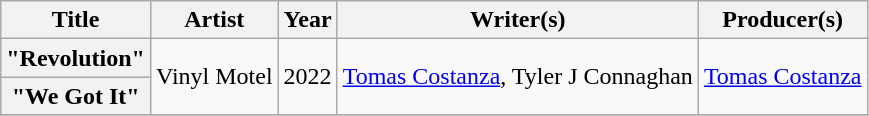<table class="wikitable plainrowheaders" style="text-align:left;">
<tr>
<th scope="col" rowspan="1">Title</th>
<th scope="col" rowspan="1">Artist</th>
<th scope="col" rowspan="1">Year</th>
<th scope="col" rowspan="1">Writer(s)</th>
<th scope="col" rowspan="1">Producer(s)</th>
</tr>
<tr>
<th scope="row">"Revolution"<br></th>
<td rowspan="2">Vinyl Motel</td>
<td rowspan="2">2022</td>
<td rowspan="2"><a href='#'>Tomas Costanza</a>, Tyler J Connaghan</td>
<td rowspan="2"><a href='#'>Tomas Costanza</a></td>
</tr>
<tr>
<th scope="row">"We Got It"<br></th>
</tr>
<tr>
</tr>
</table>
